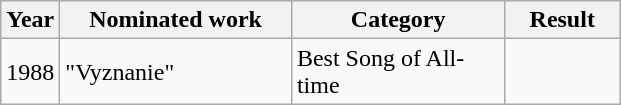<table class="wikitable">
<tr>
<th style="width:32px;">Year</th>
<th style="width:147px;">Nominated work</th>
<th style="width:135px;">Category</th>
<th style="width:69px;">Result</th>
</tr>
<tr>
<td>1988</td>
<td>"Vyznanie"</td>
<td>Best Song of All-time</td>
<td></td>
</tr>
</table>
